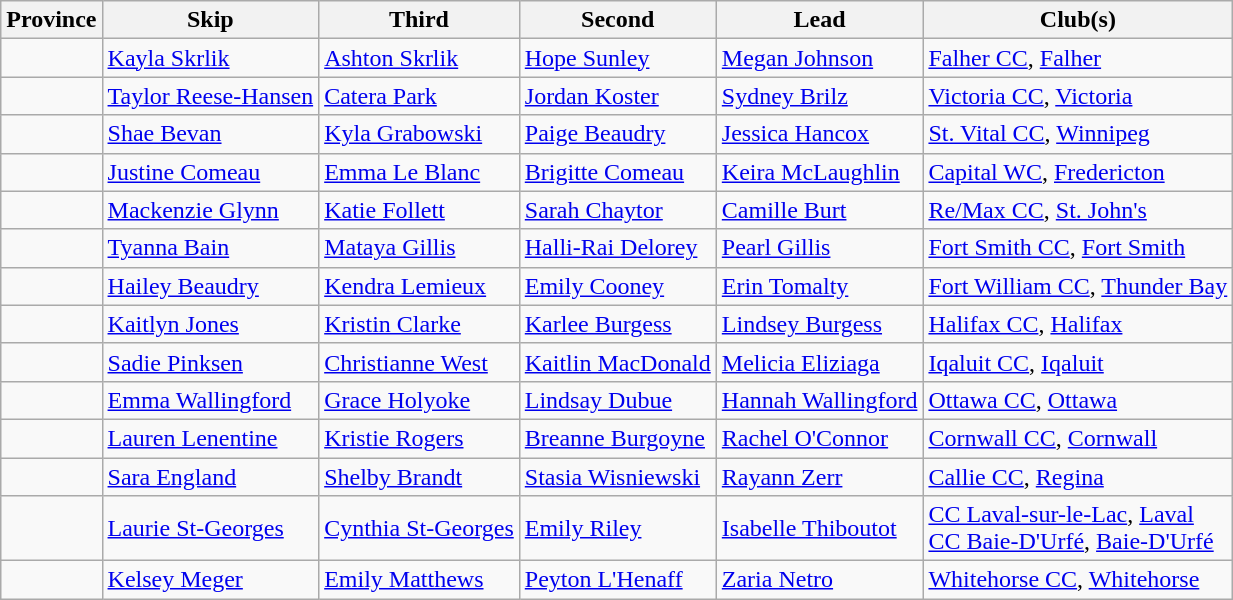<table class="wikitable">
<tr>
<th>Province</th>
<th>Skip</th>
<th>Third</th>
<th>Second</th>
<th>Lead</th>
<th>Club(s)</th>
</tr>
<tr>
<td></td>
<td><a href='#'>Kayla Skrlik</a></td>
<td><a href='#'>Ashton Skrlik</a></td>
<td><a href='#'>Hope Sunley</a></td>
<td><a href='#'>Megan Johnson</a></td>
<td><a href='#'>Falher CC</a>, <a href='#'>Falher</a></td>
</tr>
<tr>
<td></td>
<td><a href='#'>Taylor Reese-Hansen</a></td>
<td><a href='#'>Catera Park</a></td>
<td><a href='#'>Jordan Koster</a></td>
<td><a href='#'>Sydney Brilz</a></td>
<td><a href='#'>Victoria CC</a>, <a href='#'>Victoria</a></td>
</tr>
<tr>
<td></td>
<td><a href='#'>Shae Bevan</a></td>
<td><a href='#'>Kyla Grabowski</a></td>
<td><a href='#'>Paige Beaudry</a></td>
<td><a href='#'>Jessica Hancox</a></td>
<td><a href='#'>St. Vital CC</a>, <a href='#'>Winnipeg</a></td>
</tr>
<tr>
<td></td>
<td><a href='#'>Justine Comeau</a></td>
<td><a href='#'>Emma Le Blanc</a></td>
<td><a href='#'>Brigitte Comeau</a></td>
<td><a href='#'>Keira McLaughlin</a></td>
<td><a href='#'>Capital WC</a>, <a href='#'>Fredericton</a></td>
</tr>
<tr>
<td></td>
<td><a href='#'>Mackenzie Glynn</a></td>
<td><a href='#'>Katie Follett</a></td>
<td><a href='#'>Sarah Chaytor</a></td>
<td><a href='#'>Camille Burt</a></td>
<td><a href='#'>Re/Max CC</a>, <a href='#'>St. John's</a></td>
</tr>
<tr>
<td></td>
<td><a href='#'>Tyanna Bain</a></td>
<td><a href='#'>Mataya Gillis</a></td>
<td><a href='#'>Halli-Rai Delorey</a></td>
<td><a href='#'>Pearl Gillis</a></td>
<td><a href='#'>Fort Smith CC</a>, <a href='#'>Fort Smith</a></td>
</tr>
<tr>
<td></td>
<td><a href='#'>Hailey Beaudry</a></td>
<td><a href='#'>Kendra Lemieux</a></td>
<td><a href='#'>Emily Cooney</a></td>
<td><a href='#'>Erin Tomalty</a></td>
<td><a href='#'>Fort William CC</a>, <a href='#'>Thunder Bay</a></td>
</tr>
<tr>
<td></td>
<td><a href='#'>Kaitlyn Jones</a></td>
<td><a href='#'>Kristin Clarke</a></td>
<td><a href='#'>Karlee Burgess</a></td>
<td><a href='#'>Lindsey Burgess</a></td>
<td><a href='#'>Halifax CC</a>, <a href='#'>Halifax</a></td>
</tr>
<tr>
<td></td>
<td><a href='#'>Sadie Pinksen</a></td>
<td><a href='#'>Christianne West</a></td>
<td><a href='#'>Kaitlin MacDonald</a></td>
<td><a href='#'>Melicia Eliziaga</a></td>
<td><a href='#'>Iqaluit CC</a>, <a href='#'>Iqaluit</a></td>
</tr>
<tr>
<td></td>
<td><a href='#'>Emma Wallingford</a></td>
<td><a href='#'>Grace Holyoke</a></td>
<td><a href='#'>Lindsay Dubue</a></td>
<td><a href='#'>Hannah Wallingford</a></td>
<td><a href='#'>Ottawa CC</a>, <a href='#'>Ottawa</a></td>
</tr>
<tr>
<td></td>
<td><a href='#'>Lauren Lenentine</a></td>
<td><a href='#'>Kristie Rogers</a></td>
<td><a href='#'>Breanne Burgoyne</a></td>
<td><a href='#'>Rachel O'Connor</a></td>
<td><a href='#'>Cornwall CC</a>, <a href='#'>Cornwall</a></td>
</tr>
<tr>
<td></td>
<td><a href='#'>Sara England</a></td>
<td><a href='#'>Shelby Brandt</a></td>
<td><a href='#'>Stasia Wisniewski</a></td>
<td><a href='#'>Rayann Zerr</a></td>
<td><a href='#'>Callie CC</a>, <a href='#'>Regina</a></td>
</tr>
<tr>
<td></td>
<td><a href='#'>Laurie St-Georges</a></td>
<td><a href='#'>Cynthia St-Georges</a></td>
<td><a href='#'>Emily Riley</a></td>
<td><a href='#'>Isabelle Thiboutot</a></td>
<td><a href='#'>CC Laval-sur-le-Lac</a>, <a href='#'>Laval</a><br><a href='#'>CC Baie-D'Urfé</a>, <a href='#'>Baie-D'Urfé</a></td>
</tr>
<tr>
<td></td>
<td><a href='#'>Kelsey Meger</a></td>
<td><a href='#'>Emily Matthews</a></td>
<td><a href='#'>Peyton L'Henaff</a></td>
<td><a href='#'>Zaria Netro</a></td>
<td><a href='#'>Whitehorse CC</a>, <a href='#'>Whitehorse</a></td>
</tr>
</table>
